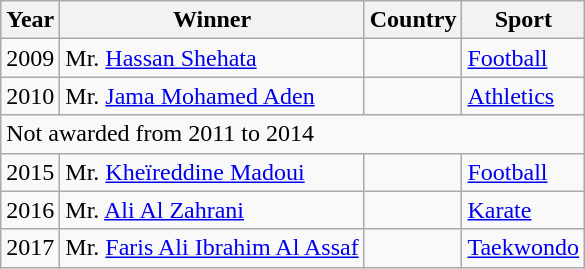<table class="wikitable">
<tr>
<th>Year</th>
<th>Winner</th>
<th>Country</th>
<th>Sport</th>
</tr>
<tr>
<td>2009</td>
<td>Mr. <a href='#'>Hassan Shehata</a></td>
<td></td>
<td><a href='#'>Football</a></td>
</tr>
<tr>
<td>2010</td>
<td>Mr. <a href='#'>Jama Mohamed Aden</a></td>
<td></td>
<td><a href='#'>Athletics</a></td>
</tr>
<tr>
<td colspan=4>Not awarded from 2011 to 2014</td>
</tr>
<tr>
<td>2015</td>
<td>Mr. <a href='#'>Kheïreddine Madoui</a></td>
<td></td>
<td><a href='#'>Football</a></td>
</tr>
<tr>
<td>2016</td>
<td>Mr. <a href='#'>Ali Al Zahrani</a></td>
<td></td>
<td><a href='#'>Karate</a></td>
</tr>
<tr>
<td>2017</td>
<td>Mr. <a href='#'>Faris Ali Ibrahim Al Assaf</a></td>
<td></td>
<td><a href='#'>Taekwondo</a></td>
</tr>
</table>
